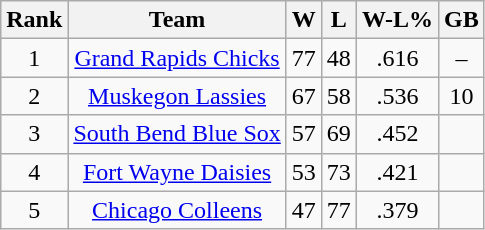<table class="wikitable" style="text-align:center;">
<tr>
<th>Rank</th>
<th>Team</th>
<th>W</th>
<th>L</th>
<th>W-L%</th>
<th>GB</th>
</tr>
<tr>
<td>1</td>
<td><a href='#'>Grand Rapids Chicks</a></td>
<td>77</td>
<td>48</td>
<td>.616</td>
<td>–</td>
</tr>
<tr>
<td>2</td>
<td><a href='#'>Muskegon Lassies</a></td>
<td>67</td>
<td>58</td>
<td>.536</td>
<td>10</td>
</tr>
<tr>
<td>3</td>
<td><a href='#'>South Bend Blue Sox</a></td>
<td>57</td>
<td>69</td>
<td>.452</td>
<td></td>
</tr>
<tr>
<td>4</td>
<td><a href='#'>Fort Wayne Daisies</a></td>
<td>53</td>
<td>73</td>
<td>.421</td>
<td></td>
</tr>
<tr>
<td>5</td>
<td><a href='#'>Chicago Colleens</a></td>
<td>47</td>
<td>77</td>
<td>.379</td>
<td></td>
</tr>
</table>
